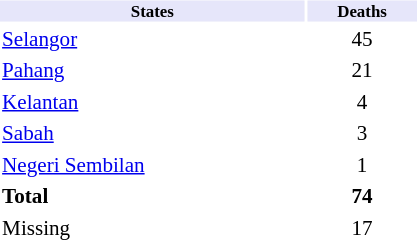<table class="toccolours" style="font-size:88%; float:right; clear:right; margin:0.5em 0 0.5em 1em; width:20em;">
<tr style="padding: 0; margin: 0">
<td colspan="6" style="padding: 0; margin: 0"></td>
</tr>
<tr style="font-size:80%;background:lavender">
<th>States</th>
<th>Deaths</th>
</tr>
<tr>
<td align="left"><a href='#'>Selangor</a></td>
<td style="text-align:center;">45</td>
</tr>
<tr>
<td align="left"><a href='#'>Pahang</a></td>
<td style="text-align:center;">21</td>
</tr>
<tr>
<td align="left"><a href='#'>Kelantan</a></td>
<td style="text-align:center;">4</td>
</tr>
<tr>
<td align="left"><a href='#'>Sabah</a></td>
<td style="text-align:center;">3</td>
</tr>
<tr>
<td align="left"><a href='#'>Negeri Sembilan</a></td>
<td style="text-align:center;">1</td>
</tr>
<tr>
<td align="left"><strong>Total</strong></td>
<td style="text-align:center;"><strong>74</strong></td>
</tr>
<tr style="padding: 0; margin: 0">
<td align="left">Missing</td>
<td style="text-align:center;">17</td>
</tr>
<tr>
<td colspan="6" style="padding: 0; margin: 0"></td>
</tr>
</table>
